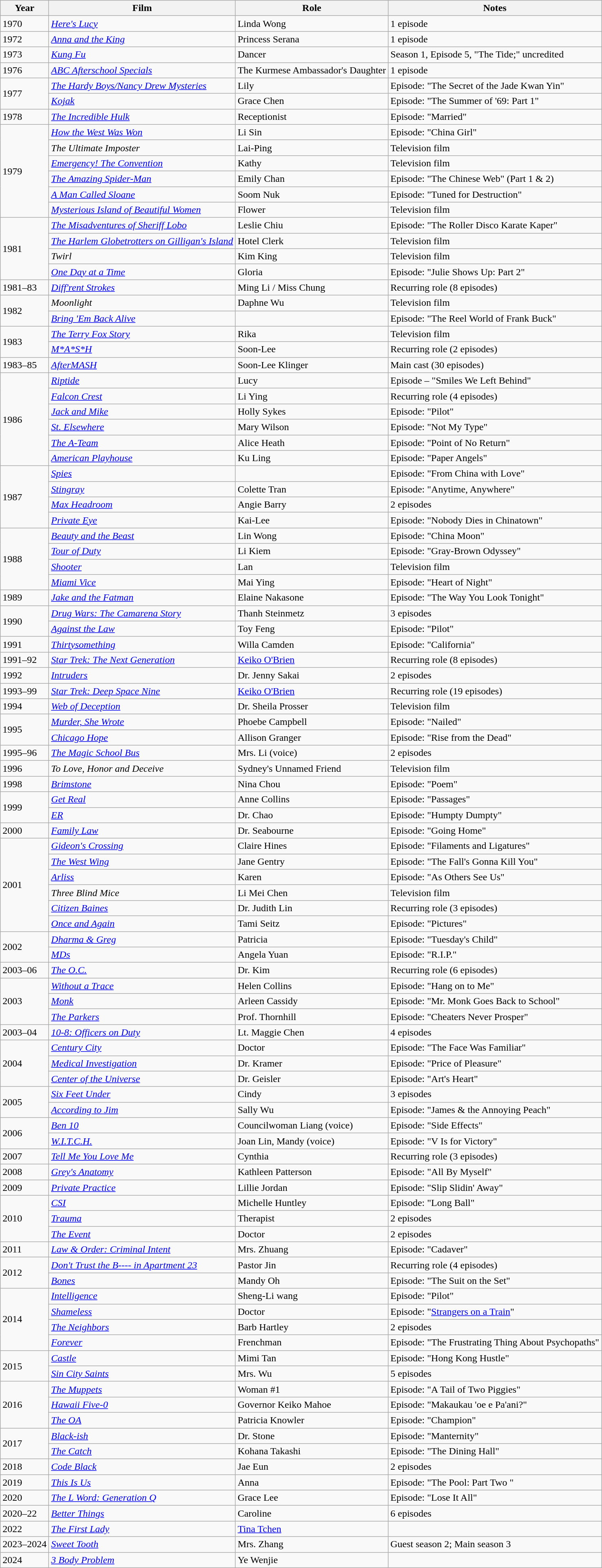<table class="wikitable sortable"|->
<tr>
<th>Year</th>
<th>Film</th>
<th>Role</th>
<th>Notes</th>
</tr>
<tr>
<td>1970</td>
<td><em><a href='#'>Here's Lucy</a></em></td>
<td>Linda Wong</td>
<td>1 episode</td>
</tr>
<tr>
<td>1972</td>
<td><em><a href='#'>Anna and the King</a></em></td>
<td>Princess Serana</td>
<td>1 episode</td>
</tr>
<tr>
<td>1973</td>
<td><em><a href='#'>Kung Fu</a></em></td>
<td>Dancer</td>
<td>Season 1, Episode 5, "The Tide;" uncredited</td>
</tr>
<tr>
<td>1976</td>
<td><em><a href='#'>ABC Afterschool Specials</a></em></td>
<td>The Kurmese Ambassador's Daughter</td>
<td>1 episode</td>
</tr>
<tr>
<td rowspan="2">1977</td>
<td><em><a href='#'>The Hardy Boys/Nancy Drew Mysteries</a></em></td>
<td>Lily</td>
<td>Episode: "The Secret of the Jade Kwan Yin"</td>
</tr>
<tr>
<td><em><a href='#'>Kojak</a></em></td>
<td>Grace Chen</td>
<td>Episode: "The Summer of '69: Part 1"</td>
</tr>
<tr>
<td>1978</td>
<td><em><a href='#'>The Incredible Hulk</a></em></td>
<td>Receptionist</td>
<td>Episode: "Married"</td>
</tr>
<tr>
<td rowspan="6">1979</td>
<td><em><a href='#'>How the West Was Won</a></em></td>
<td>Li Sin</td>
<td>Episode: "China Girl"</td>
</tr>
<tr>
<td><em>The Ultimate Imposter</em></td>
<td>Lai-Ping</td>
<td>Television film</td>
</tr>
<tr>
<td><em><a href='#'>Emergency! The Convention</a></em></td>
<td>Kathy</td>
<td>Television film</td>
</tr>
<tr>
<td><em><a href='#'>The Amazing Spider-Man</a></em></td>
<td>Emily Chan</td>
<td>Episode: "The Chinese Web" (Part 1 & 2)</td>
</tr>
<tr>
<td><em><a href='#'>A Man Called Sloane</a></em></td>
<td>Soom Nuk</td>
<td>Episode: "Tuned for Destruction"</td>
</tr>
<tr>
<td><em><a href='#'>Mysterious Island of Beautiful Women</a></em></td>
<td>Flower</td>
<td>Television film</td>
</tr>
<tr>
<td rowspan="4">1981</td>
<td><em><a href='#'>The Misadventures of Sheriff Lobo</a></em></td>
<td>Leslie Chiu</td>
<td>Episode: "The Roller Disco Karate Kaper"</td>
</tr>
<tr>
<td><em><a href='#'>The Harlem Globetrotters on Gilligan's Island</a></em></td>
<td>Hotel Clerk</td>
<td>Television film</td>
</tr>
<tr>
<td><em>Twirl</em></td>
<td>Kim King</td>
<td>Television film</td>
</tr>
<tr>
<td><em><a href='#'>One Day at a Time</a></em></td>
<td>Gloria</td>
<td>Episode: "Julie Shows Up: Part 2"</td>
</tr>
<tr>
<td>1981–83</td>
<td><em><a href='#'>Diff'rent Strokes</a></em></td>
<td>Ming Li / Miss Chung</td>
<td>Recurring role (8 episodes)</td>
</tr>
<tr>
<td rowspan="2">1982</td>
<td><em>Moonlight</em></td>
<td>Daphne Wu</td>
<td>Television film</td>
</tr>
<tr>
<td><em><a href='#'>Bring 'Em Back Alive</a></em></td>
<td></td>
<td>Episode: "The Reel World of Frank Buck"</td>
</tr>
<tr>
<td rowspan="2">1983</td>
<td><em><a href='#'>The Terry Fox Story</a></em></td>
<td>Rika</td>
<td>Television film</td>
</tr>
<tr>
<td><em><a href='#'>M*A*S*H</a></em></td>
<td>Soon-Lee</td>
<td>Recurring role (2 episodes)</td>
</tr>
<tr>
<td>1983–85</td>
<td><em><a href='#'>AfterMASH</a></em></td>
<td>Soon-Lee Klinger</td>
<td>Main cast (30 episodes)</td>
</tr>
<tr>
<td rowspan="6">1986</td>
<td><em><a href='#'>Riptide</a></em></td>
<td>Lucy</td>
<td>Episode – "Smiles We Left Behind"</td>
</tr>
<tr>
<td><em><a href='#'>Falcon Crest</a></em></td>
<td>Li Ying</td>
<td>Recurring role (4 episodes)</td>
</tr>
<tr>
<td><em><a href='#'>Jack and Mike</a></em></td>
<td>Holly Sykes</td>
<td>Episode: "Pilot"</td>
</tr>
<tr>
<td><em><a href='#'>St. Elsewhere</a></em></td>
<td>Mary Wilson</td>
<td>Episode: "Not My Type"</td>
</tr>
<tr>
<td><em><a href='#'>The A-Team</a></em></td>
<td>Alice Heath</td>
<td>Episode: "Point of No Return"</td>
</tr>
<tr>
<td><em><a href='#'>American Playhouse</a></em></td>
<td>Ku Ling</td>
<td>Episode: "Paper Angels"</td>
</tr>
<tr>
<td rowspan="4">1987</td>
<td><em><a href='#'>Spies</a></em></td>
<td></td>
<td>Episode: "From China with Love"</td>
</tr>
<tr>
<td><em><a href='#'>Stingray</a></em></td>
<td>Colette Tran</td>
<td>Episode: "Anytime, Anywhere"</td>
</tr>
<tr>
<td><em><a href='#'>Max Headroom</a></em></td>
<td>Angie Barry</td>
<td>2 episodes</td>
</tr>
<tr>
<td><em><a href='#'>Private Eye</a></em></td>
<td>Kai-Lee</td>
<td>Episode: "Nobody Dies in Chinatown"</td>
</tr>
<tr>
<td rowspan="4">1988</td>
<td><em><a href='#'>Beauty and the Beast</a></em></td>
<td>Lin Wong</td>
<td>Episode: "China Moon"</td>
</tr>
<tr>
<td><em><a href='#'>Tour of Duty</a></em></td>
<td>Li Kiem</td>
<td>Episode: "Gray-Brown Odyssey"</td>
</tr>
<tr>
<td><em><a href='#'>Shooter</a></em></td>
<td>Lan</td>
<td>Television film</td>
</tr>
<tr>
<td><em><a href='#'>Miami Vice</a></em></td>
<td>Mai Ying</td>
<td>Episode: "Heart of Night"</td>
</tr>
<tr>
<td>1989</td>
<td><em><a href='#'>Jake and the Fatman</a></em></td>
<td>Elaine Nakasone</td>
<td>Episode: "The Way You Look Tonight"</td>
</tr>
<tr>
<td rowspan="2">1990</td>
<td><em><a href='#'>Drug Wars: The Camarena Story</a></em></td>
<td>Thanh Steinmetz</td>
<td>3 episodes</td>
</tr>
<tr>
<td><em><a href='#'>Against the Law</a></em></td>
<td>Toy Feng</td>
<td>Episode: "Pilot"</td>
</tr>
<tr>
<td>1991</td>
<td><em><a href='#'>Thirtysomething</a></em></td>
<td>Willa Camden</td>
<td>Episode: "California"</td>
</tr>
<tr>
<td>1991–92</td>
<td><em><a href='#'>Star Trek: The Next Generation</a></em></td>
<td><a href='#'>Keiko O'Brien</a></td>
<td>Recurring role (8 episodes)</td>
</tr>
<tr>
<td>1992</td>
<td><em><a href='#'>Intruders</a></em></td>
<td>Dr. Jenny Sakai</td>
<td>2 episodes</td>
</tr>
<tr>
<td>1993–99</td>
<td><em><a href='#'>Star Trek: Deep Space Nine</a></em></td>
<td><a href='#'>Keiko O'Brien</a></td>
<td>Recurring role (19 episodes)</td>
</tr>
<tr>
<td>1994</td>
<td><em><a href='#'>Web of Deception</a></em></td>
<td>Dr. Sheila Prosser</td>
<td>Television film</td>
</tr>
<tr>
<td rowspan="2">1995</td>
<td><em><a href='#'>Murder, She Wrote</a></em></td>
<td>Phoebe Campbell</td>
<td>Episode: "Nailed"</td>
</tr>
<tr>
<td><em><a href='#'>Chicago Hope</a></em></td>
<td>Allison Granger</td>
<td>Episode: "Rise from the Dead"</td>
</tr>
<tr>
<td>1995–96</td>
<td><em><a href='#'>The Magic School Bus</a></em></td>
<td>Mrs. Li (voice)</td>
<td>2 episodes</td>
</tr>
<tr>
<td>1996</td>
<td><em>To Love, Honor and Deceive</em></td>
<td>Sydney's Unnamed Friend</td>
<td>Television film</td>
</tr>
<tr>
<td>1998</td>
<td><em><a href='#'>Brimstone</a></em></td>
<td>Nina Chou</td>
<td>Episode: "Poem"</td>
</tr>
<tr>
<td rowspan="2">1999</td>
<td><em><a href='#'>Get Real</a></em></td>
<td>Anne Collins</td>
<td>Episode: "Passages"</td>
</tr>
<tr>
<td><em><a href='#'>ER</a></em></td>
<td>Dr. Chao</td>
<td>Episode: "Humpty Dumpty"</td>
</tr>
<tr>
<td>2000</td>
<td><em><a href='#'>Family Law</a></em></td>
<td>Dr. Seabourne</td>
<td>Episode: "Going Home"</td>
</tr>
<tr>
<td rowspan="6">2001</td>
<td><em><a href='#'>Gideon's Crossing</a></em></td>
<td>Claire Hines</td>
<td>Episode: "Filaments and Ligatures"</td>
</tr>
<tr>
<td><em><a href='#'>The West Wing</a></em></td>
<td>Jane Gentry</td>
<td>Episode: "The Fall's Gonna Kill You"</td>
</tr>
<tr>
<td><em><a href='#'>Arliss</a></em></td>
<td>Karen</td>
<td>Episode: "As Others See Us"</td>
</tr>
<tr>
<td><em>Three Blind Mice</em></td>
<td>Li Mei Chen</td>
<td>Television film</td>
</tr>
<tr>
<td><em><a href='#'>Citizen Baines</a></em></td>
<td>Dr. Judith Lin</td>
<td>Recurring role (3 episodes)</td>
</tr>
<tr>
<td><em><a href='#'>Once and Again</a></em></td>
<td>Tami Seitz</td>
<td>Episode: "Pictures"</td>
</tr>
<tr>
<td rowspan="2">2002</td>
<td><em><a href='#'>Dharma & Greg</a></em></td>
<td>Patricia</td>
<td>Episode: "Tuesday's Child"</td>
</tr>
<tr>
<td><em><a href='#'>MDs</a></em></td>
<td>Angela Yuan</td>
<td>Episode: "R.I.P."</td>
</tr>
<tr>
<td>2003–06</td>
<td><em><a href='#'>The O.C.</a></em></td>
<td>Dr. Kim</td>
<td>Recurring role (6 episodes)</td>
</tr>
<tr>
<td rowspan="3">2003</td>
<td><em><a href='#'>Without a Trace</a></em></td>
<td>Helen Collins</td>
<td>Episode: "Hang on to Me"</td>
</tr>
<tr>
<td><em><a href='#'>Monk</a></em></td>
<td>Arleen Cassidy</td>
<td>Episode: "Mr. Monk Goes Back to School"</td>
</tr>
<tr>
<td><em><a href='#'>The Parkers</a></em></td>
<td>Prof. Thornhill</td>
<td>Episode: "Cheaters Never Prosper"</td>
</tr>
<tr>
<td>2003–04</td>
<td><em><a href='#'>10-8: Officers on Duty</a></em></td>
<td>Lt. Maggie Chen</td>
<td>4 episodes</td>
</tr>
<tr>
<td rowspan="3">2004</td>
<td><em><a href='#'>Century City</a></em></td>
<td>Doctor</td>
<td>Episode: "The Face Was Familiar"</td>
</tr>
<tr>
<td><em><a href='#'>Medical Investigation</a></em></td>
<td>Dr. Kramer</td>
<td>Episode: "Price of Pleasure"</td>
</tr>
<tr>
<td><em><a href='#'>Center of the Universe</a></em></td>
<td>Dr. Geisler</td>
<td>Episode: "Art's Heart"</td>
</tr>
<tr>
<td rowspan="2">2005</td>
<td><em><a href='#'>Six Feet Under</a></em></td>
<td>Cindy</td>
<td>3 episodes</td>
</tr>
<tr>
<td><em><a href='#'>According to Jim</a></em></td>
<td>Sally Wu</td>
<td>Episode: "James & the Annoying Peach"</td>
</tr>
<tr>
<td rowspan="2">2006</td>
<td><em><a href='#'>Ben 10</a></em></td>
<td>Councilwoman Liang (voice)</td>
<td>Episode: "Side Effects"</td>
</tr>
<tr>
<td><em><a href='#'>W.I.T.C.H.</a></em></td>
<td>Joan Lin, Mandy (voice)</td>
<td>Episode: "V Is for Victory"</td>
</tr>
<tr>
<td>2007</td>
<td><em><a href='#'>Tell Me You Love Me</a></em></td>
<td>Cynthia</td>
<td>Recurring role (3 episodes)</td>
</tr>
<tr>
<td>2008</td>
<td><em><a href='#'>Grey's Anatomy</a></em></td>
<td>Kathleen Patterson</td>
<td>Episode: "All By Myself"</td>
</tr>
<tr>
<td>2009</td>
<td><em><a href='#'>Private Practice</a></em></td>
<td>Lillie Jordan</td>
<td>Episode: "Slip Slidin' Away"</td>
</tr>
<tr>
<td rowspan="3">2010</td>
<td><em><a href='#'>CSI</a></em></td>
<td>Michelle Huntley</td>
<td>Episode: "Long Ball"</td>
</tr>
<tr>
<td><em><a href='#'>Trauma</a></em></td>
<td>Therapist</td>
<td>2 episodes</td>
</tr>
<tr>
<td><em><a href='#'>The Event</a></em></td>
<td>Doctor</td>
<td>2 episodes</td>
</tr>
<tr>
<td>2011</td>
<td><em><a href='#'>Law & Order: Criminal Intent</a></em></td>
<td>Mrs. Zhuang</td>
<td>Episode: "Cadaver"</td>
</tr>
<tr>
<td rowspan="2">2012</td>
<td><em><a href='#'>Don't Trust the B---- in Apartment 23</a></em></td>
<td>Pastor Jin</td>
<td>Recurring role (4 episodes)</td>
</tr>
<tr>
<td><em><a href='#'>Bones</a></em></td>
<td>Mandy Oh</td>
<td>Episode: "The Suit on the Set"</td>
</tr>
<tr>
<td rowspan="4">2014</td>
<td><em><a href='#'>Intelligence</a></em></td>
<td>Sheng-Li wang</td>
<td>Episode: "Pilot"</td>
</tr>
<tr>
<td><em><a href='#'>Shameless</a></em></td>
<td>Doctor</td>
<td>Episode: "<a href='#'>Strangers on a Train</a>"</td>
</tr>
<tr>
<td><em><a href='#'>The Neighbors</a></em></td>
<td>Barb Hartley</td>
<td>2 episodes</td>
</tr>
<tr>
<td><em><a href='#'>Forever</a></em></td>
<td>Frenchman</td>
<td>Episode: "The Frustrating Thing About Psychopaths"</td>
</tr>
<tr>
<td rowspan="2">2015</td>
<td><em><a href='#'>Castle</a></em></td>
<td>Mimi Tan</td>
<td>Episode: "Hong Kong Hustle"</td>
</tr>
<tr>
<td><em><a href='#'>Sin City Saints</a></em></td>
<td>Mrs. Wu</td>
<td>5 episodes</td>
</tr>
<tr>
<td rowspan="3">2016</td>
<td><em><a href='#'>The Muppets</a></em></td>
<td>Woman #1</td>
<td>Episode: "A Tail of Two Piggies"</td>
</tr>
<tr>
<td><em><a href='#'>Hawaii Five-0</a></em></td>
<td>Governor Keiko Mahoe</td>
<td>Episode: "Makaukau 'oe e Pa'ani?"</td>
</tr>
<tr>
<td><em><a href='#'>The OA</a></em></td>
<td>Patricia Knowler</td>
<td>Episode: "Champion"</td>
</tr>
<tr>
<td rowspan="2">2017</td>
<td><em><a href='#'>Black-ish</a></em></td>
<td>Dr. Stone</td>
<td>Episode: "Manternity"</td>
</tr>
<tr>
<td><em><a href='#'>The Catch</a></em></td>
<td>Kohana Takashi</td>
<td>Episode: "The Dining Hall"</td>
</tr>
<tr>
<td>2018</td>
<td><em><a href='#'>Code Black</a></em></td>
<td>Jae Eun</td>
<td>2 episodes</td>
</tr>
<tr>
<td>2019</td>
<td><em><a href='#'>This Is Us</a></em></td>
<td>Anna</td>
<td>Episode: "The Pool: Part Two "</td>
</tr>
<tr>
<td>2020</td>
<td><em><a href='#'>The L Word: Generation Q</a></em></td>
<td>Grace Lee</td>
<td>Episode: "Lose It All"</td>
</tr>
<tr>
<td>2020–22</td>
<td><em><a href='#'>Better Things</a></em></td>
<td>Caroline</td>
<td>6 episodes</td>
</tr>
<tr>
<td>2022</td>
<td><em><a href='#'>The First Lady</a></em></td>
<td><a href='#'>Tina Tchen</a></td>
<td></td>
</tr>
<tr>
<td>2023–2024</td>
<td><em><a href='#'>Sweet Tooth</a></em></td>
<td>Mrs. Zhang</td>
<td>Guest season 2; Main season 3</td>
</tr>
<tr>
<td>2024</td>
<td><em><a href='#'>3 Body Problem</a></em></td>
<td>Ye Wenjie</td>
<td></td>
</tr>
</table>
